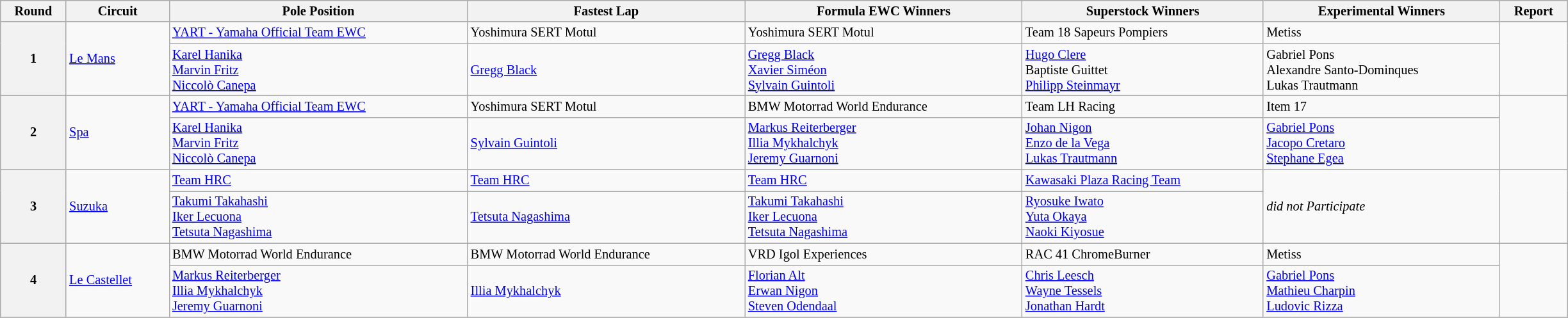<table class="wikitable" style="font-size:85%; width:120em;">
<tr>
<th>Round</th>
<th>Circuit</th>
<th>Pole Position</th>
<th>Fastest Lap</th>
<th>Formula EWC Winners</th>
<th>Superstock Winners</th>
<th>Experimental Winners</th>
<th>Report</th>
</tr>
<tr>
<th rowspan=2>1</th>
<td rowspan=2> <a href='#'>Le Mans</a></td>
<td> <a href='#'>YART - Yamaha Official Team EWC</a></td>
<td>  Yoshimura SERT Motul</td>
<td>  Yoshimura SERT Motul</td>
<td> Team 18 Sapeurs Pompiers</td>
<td> Metiss</td>
<td rowspan=2 align=center></td>
</tr>
<tr>
<td> <a href='#'>Karel Hanika</a><br> <a href='#'>Marvin Fritz</a><br> <a href='#'>Niccolò Canepa</a></td>
<td> <a href='#'>Gregg Black</a></td>
<td> <a href='#'>Gregg Black</a><br> <a href='#'>Xavier Siméon</a><br> <a href='#'>Sylvain Guintoli</a></td>
<td> <a href='#'>Hugo Clere</a><br> Baptiste Guittet<br> <a href='#'>Philipp Steinmayr</a></td>
<td> Gabriel Pons<br> Alexandre Santo-Dominques<br> Lukas Trautmann</td>
</tr>
<tr>
<th rowspan=2>2</th>
<td rowspan=2> <a href='#'>Spa</a></td>
<td> <a href='#'>YART - Yamaha Official Team EWC</a></td>
<td>  Yoshimura SERT Motul</td>
<td> BMW Motorrad World Endurance</td>
<td> Team LH Racing</td>
<td> Item 17</td>
<td rowspan=2 align=center></td>
</tr>
<tr>
<td> <a href='#'>Karel Hanika</a><br> <a href='#'>Marvin Fritz</a><br> <a href='#'>Niccolò Canepa</a></td>
<td> <a href='#'>Sylvain Guintoli</a></td>
<td> <a href='#'>Markus Reiterberger</a><br> <a href='#'>Illia Mykhalchyk</a><br> <a href='#'>Jeremy Guarnoni</a></td>
<td> <a href='#'>Johan Nigon</a><br> <a href='#'>Enzo de la Vega</a><br> <a href='#'>Lukas Trautmann</a></td>
<td> <a href='#'>Gabriel Pons</a><br> <a href='#'>Jacopo Cretaro</a><br> <a href='#'>Stephane Egea</a></td>
</tr>
<tr>
<th rowspan=2>3</th>
<td rowspan=2> <a href='#'>Suzuka</a></td>
<td> <a href='#'>Team HRC</a></td>
<td> <a href='#'>Team HRC</a></td>
<td> <a href='#'>Team HRC</a></td>
<td> <a href='#'>Kawasaki Plaza Racing Team</a></td>
<td rowspan=2><em>did not Participate</em></td>
<td rowspan=2 align=center></td>
</tr>
<tr>
<td> <a href='#'>Takumi Takahashi</a><br> <a href='#'>Iker Lecuona</a><br> <a href='#'>Tetsuta Nagashima</a></td>
<td> <a href='#'>Tetsuta Nagashima</a></td>
<td> <a href='#'>Takumi Takahashi</a><br> <a href='#'>Iker Lecuona</a><br> <a href='#'>Tetsuta Nagashima</a></td>
<td> <a href='#'>Ryosuke Iwato</a><br> <a href='#'>Yuta Okaya</a><br> <a href='#'>Naoki Kiyosue</a></td>
</tr>
<tr>
<th rowspan=2>4</th>
<td rowspan=2> <a href='#'>Le Castellet</a></td>
<td> BMW Motorrad World Endurance</td>
<td> BMW Motorrad World Endurance</td>
<td> VRD Igol Experiences</td>
<td> RAC 41 ChromeBurner</td>
<td> Metiss</td>
<td rowspan=2 align=center></td>
</tr>
<tr>
<td> <a href='#'>Markus Reiterberger</a><br> <a href='#'>Illia Mykhalchyk</a><br> <a href='#'>Jeremy Guarnoni</a></td>
<td> <a href='#'>Illia Mykhalchyk</a></td>
<td> <a href='#'>Florian Alt</a><br> <a href='#'>Erwan Nigon</a><br> <a href='#'>Steven Odendaal</a></td>
<td> <a href='#'>Chris Leesch</a><br> <a href='#'>Wayne Tessels</a><br> <a href='#'>Jonathan Hardt</a></td>
<td> <a href='#'>Gabriel Pons</a><br> <a href='#'>Mathieu Charpin</a><br> <a href='#'>Ludovic Rizza</a></td>
</tr>
<tr>
</tr>
</table>
